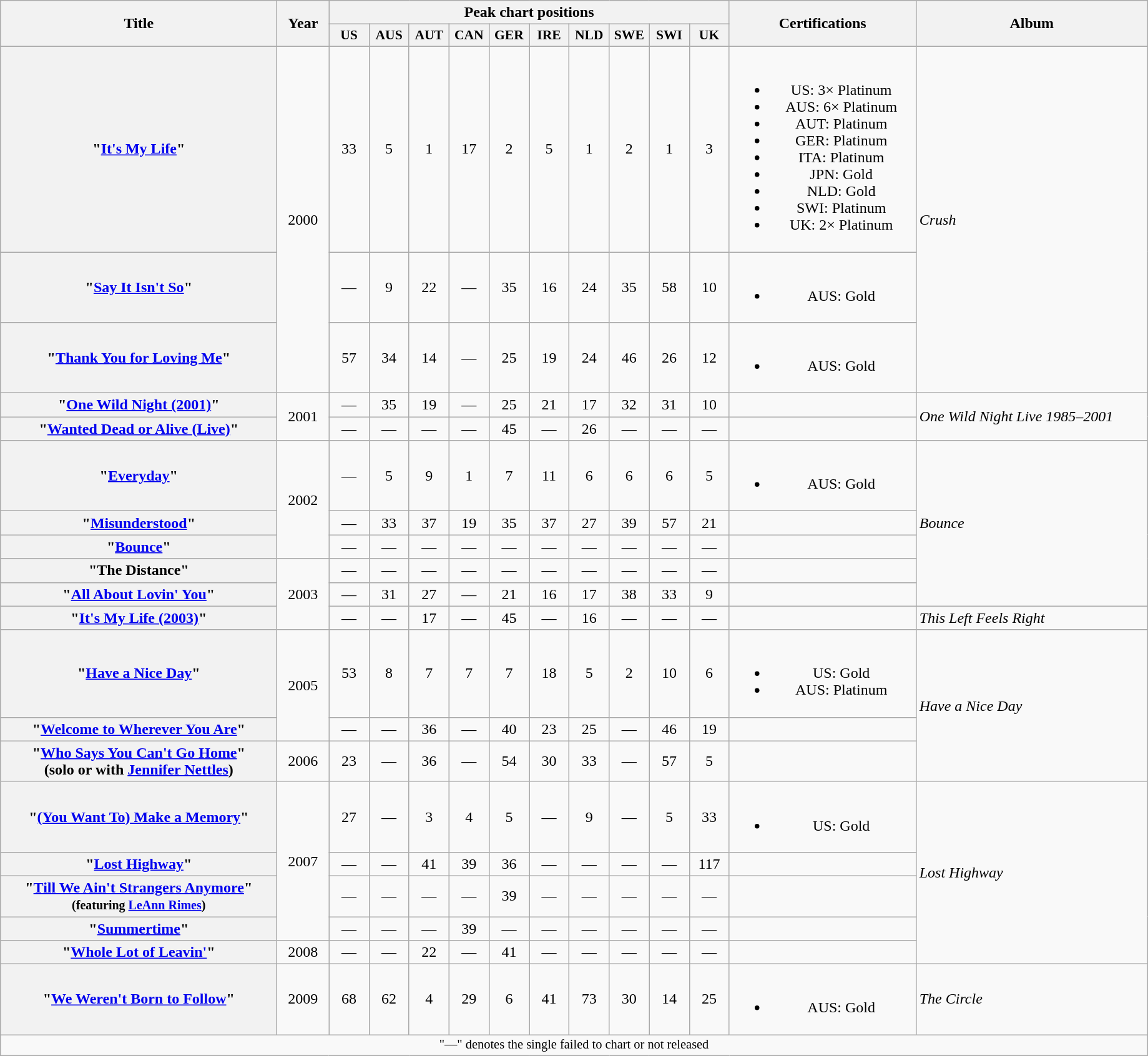<table class="wikitable plainrowheaders" style="text-align:center;" border="1">
<tr>
<th rowspan="2" scope="col" style="width:18em;">Title</th>
<th rowspan="2" scope="col" style="width:3em;">Year</th>
<th colspan="10" scope="col">Peak chart positions</th>
<th rowspan="2" scope="col" style="width:12em;">Certifications</th>
<th rowspan="2" scope="col" style="width:15em;">Album</th>
</tr>
<tr>
<th scope="col" style="width:2.5em;font-size:90%;">US<br></th>
<th scope="col" style="width:2.5em;font-size:90%;">AUS<br></th>
<th scope="col" style="width:2.5em;font-size:90%;">AUT<br></th>
<th scope="col" style="width:2.5em;font-size:90%;">CAN<br></th>
<th scope="col" style="width:2.5em;font-size:90%;">GER<br></th>
<th scope="col" style="width:2.5em;font-size:90%;">IRE<br></th>
<th scope="col" style="width:2.5em;font-size:90%;">NLD<br></th>
<th scope="col" style="width:2.5em;font-size:90%;">SWE<br></th>
<th scope="col" style="width:2.5em;font-size:90%;">SWI<br></th>
<th scope="col" style="width:2.5em;font-size:90%;">UK<br></th>
</tr>
<tr>
<th scope="row">"<a href='#'>It's My Life</a>"</th>
<td rowspan="3">2000</td>
<td>33</td>
<td>5</td>
<td>1</td>
<td>17</td>
<td>2</td>
<td>5</td>
<td>1</td>
<td>2</td>
<td>1</td>
<td>3</td>
<td><br><ul><li>US: 3× Platinum</li><li>AUS: 6× Platinum</li><li>AUT: Platinum</li><li>GER: Platinum</li><li>ITA: Platinum</li><li>JPN: Gold</li><li>NLD: Gold</li><li>SWI: Platinum</li><li>UK: 2× Platinum</li></ul></td>
<td rowspan="3" style="text-align:left;"><em>Crush</em></td>
</tr>
<tr>
<th scope="row">"<a href='#'>Say It Isn't So</a>"</th>
<td>—</td>
<td>9</td>
<td>22</td>
<td>—</td>
<td>35</td>
<td>16</td>
<td>24</td>
<td>35</td>
<td>58</td>
<td>10</td>
<td><br><ul><li>AUS: Gold</li></ul></td>
</tr>
<tr>
<th scope="row">"<a href='#'>Thank You for Loving Me</a>"</th>
<td>57</td>
<td>34</td>
<td>14</td>
<td>—</td>
<td>25</td>
<td>19</td>
<td>24</td>
<td>46</td>
<td>26</td>
<td>12</td>
<td><br><ul><li>AUS: Gold</li></ul></td>
</tr>
<tr>
<th scope="row">"<a href='#'>One Wild Night (2001)</a>"</th>
<td rowspan="2">2001</td>
<td>—</td>
<td>35</td>
<td>19</td>
<td>—</td>
<td>25</td>
<td>21</td>
<td>17</td>
<td>32</td>
<td>31</td>
<td>10</td>
<td></td>
<td rowspan="2" style="text-align:left;"><em>One Wild Night Live 1985–2001</em></td>
</tr>
<tr>
<th scope="row">"<a href='#'>Wanted Dead or Alive (Live)</a>"</th>
<td>—</td>
<td>—</td>
<td>—</td>
<td>—</td>
<td>45</td>
<td>—</td>
<td>26</td>
<td>—</td>
<td>—</td>
<td>—</td>
<td></td>
</tr>
<tr>
<th scope="row">"<a href='#'>Everyday</a>"</th>
<td rowspan="3">2002</td>
<td>—</td>
<td>5</td>
<td>9</td>
<td>1</td>
<td>7</td>
<td>11</td>
<td>6</td>
<td>6</td>
<td>6</td>
<td>5</td>
<td><br><ul><li>AUS: Gold</li></ul></td>
<td rowspan="5" style="text-align:left;"><em>Bounce</em></td>
</tr>
<tr>
<th scope="row">"<a href='#'>Misunderstood</a>"</th>
<td>—</td>
<td>33</td>
<td>37</td>
<td>19</td>
<td>35</td>
<td>37</td>
<td>27</td>
<td>39</td>
<td>57</td>
<td>21</td>
<td></td>
</tr>
<tr>
<th scope="row">"<a href='#'>Bounce</a>"</th>
<td>—</td>
<td>—</td>
<td>—</td>
<td>—</td>
<td>—</td>
<td>—</td>
<td>—</td>
<td>—</td>
<td>—</td>
<td>—</td>
<td></td>
</tr>
<tr>
<th scope="row">"The Distance"</th>
<td rowspan="3">2003</td>
<td>—</td>
<td>—</td>
<td>—</td>
<td>—</td>
<td>—</td>
<td>—</td>
<td>—</td>
<td>—</td>
<td>—</td>
<td>—</td>
<td></td>
</tr>
<tr>
<th scope="row">"<a href='#'>All About Lovin' You</a>"</th>
<td>—</td>
<td>31</td>
<td>27</td>
<td>—</td>
<td>21</td>
<td>16</td>
<td>17</td>
<td>38</td>
<td>33</td>
<td>9</td>
<td></td>
</tr>
<tr>
<th scope="row">"<a href='#'>It's My Life (2003)</a>"</th>
<td>—</td>
<td>—</td>
<td>17</td>
<td>—</td>
<td>45</td>
<td>—</td>
<td>16</td>
<td>—</td>
<td>—</td>
<td>—</td>
<td></td>
<td rowspan="1" style="text-align:left;"><em>This Left Feels Right</em></td>
</tr>
<tr>
<th scope="row">"<a href='#'>Have a Nice Day</a>"</th>
<td rowspan="2">2005</td>
<td>53</td>
<td>8</td>
<td>7</td>
<td>7</td>
<td>7</td>
<td>18</td>
<td>5</td>
<td>2</td>
<td>10</td>
<td>6</td>
<td><br><ul><li>US: Gold</li><li>AUS: Platinum</li></ul></td>
<td rowspan="3" style="text-align:left;"><em>Have a Nice Day</em></td>
</tr>
<tr>
<th scope="row">"<a href='#'>Welcome to Wherever You Are</a>"</th>
<td>—</td>
<td>—</td>
<td>36</td>
<td>—</td>
<td>40</td>
<td>23</td>
<td>25</td>
<td>—</td>
<td>46</td>
<td>19</td>
<td></td>
</tr>
<tr>
<th scope="row">"<a href='#'>Who Says You Can't Go Home</a>" <br>(solo or with <a href='#'>Jennifer Nettles</a>)</th>
<td>2006</td>
<td>23</td>
<td>—</td>
<td>36</td>
<td>—</td>
<td>54</td>
<td>30</td>
<td>33</td>
<td>—</td>
<td>57</td>
<td>5</td>
<td></td>
</tr>
<tr>
<th scope="row">"<a href='#'>(You Want To) Make a Memory</a>"</th>
<td rowspan="4">2007</td>
<td>27</td>
<td>—</td>
<td>3</td>
<td>4</td>
<td>5</td>
<td>—</td>
<td>9</td>
<td>—</td>
<td>5</td>
<td>33</td>
<td><br><ul><li>US: Gold</li></ul></td>
<td rowspan="5" style="text-align:left;"><em>Lost Highway</em></td>
</tr>
<tr>
<th scope="row">"<a href='#'>Lost Highway</a>"</th>
<td>—</td>
<td>—</td>
<td>41</td>
<td>39</td>
<td>36</td>
<td>—</td>
<td>—</td>
<td>—</td>
<td>—</td>
<td>117</td>
<td></td>
</tr>
<tr>
<th scope="row">"<a href='#'>Till We Ain't Strangers Anymore</a>"<br><small>(featuring <a href='#'>LeAnn Rimes</a>)</small></th>
<td>—</td>
<td>—</td>
<td>—</td>
<td>—</td>
<td>39</td>
<td>—</td>
<td>—</td>
<td>—</td>
<td>—</td>
<td>—</td>
<td></td>
</tr>
<tr>
<th scope="row">"<a href='#'>Summertime</a>"</th>
<td>—</td>
<td>—</td>
<td>—</td>
<td>39</td>
<td>—</td>
<td>—</td>
<td>—</td>
<td>—</td>
<td>—</td>
<td>—</td>
<td></td>
</tr>
<tr>
<th scope="row">"<a href='#'>Whole Lot of Leavin'</a>"</th>
<td>2008</td>
<td>—</td>
<td>—</td>
<td>22</td>
<td>—</td>
<td>41</td>
<td>—</td>
<td>—</td>
<td>—</td>
<td>—</td>
<td>—</td>
<td></td>
</tr>
<tr>
<th scope="row">"<a href='#'>We Weren't Born to Follow</a>"</th>
<td>2009</td>
<td>68</td>
<td>62</td>
<td>4</td>
<td>29</td>
<td>6</td>
<td>41</td>
<td>73</td>
<td>30</td>
<td>14</td>
<td>25</td>
<td><br><ul><li>AUS: Gold</li></ul></td>
<td style="text-align:left;"><em>The Circle</em></td>
</tr>
<tr>
<td colspan="20" style="text-align:center; font-size:85%">"—" denotes the single failed to chart or not released</td>
</tr>
</table>
